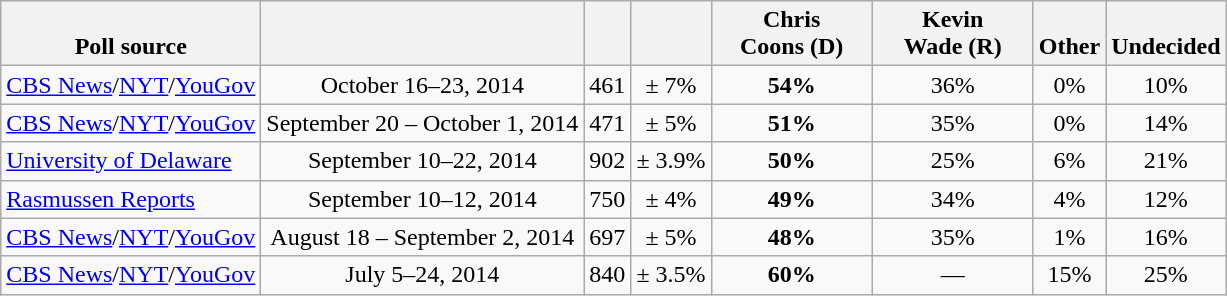<table class="wikitable" style="text-align:center">
<tr valign= bottom>
<th>Poll source</th>
<th></th>
<th></th>
<th></th>
<th style="width:100px;">Chris<br>Coons (D)</th>
<th style="width:100px;">Kevin<br>Wade (R)</th>
<th>Other</th>
<th>Undecided</th>
</tr>
<tr>
<td align=left><a href='#'>CBS News</a>/<a href='#'>NYT</a>/<a href='#'>YouGov</a></td>
<td>October 16–23, 2014</td>
<td>461</td>
<td>± 7%</td>
<td><strong>54%</strong></td>
<td>36%</td>
<td>0%</td>
<td>10%</td>
</tr>
<tr>
<td align=left><a href='#'>CBS News</a>/<a href='#'>NYT</a>/<a href='#'>YouGov</a></td>
<td>September 20 – October 1, 2014</td>
<td>471</td>
<td>± 5%</td>
<td><strong>51%</strong></td>
<td>35%</td>
<td>0%</td>
<td>14%</td>
</tr>
<tr>
<td align=left><a href='#'>University of Delaware</a></td>
<td>September 10–22, 2014</td>
<td>902</td>
<td>± 3.9%</td>
<td><strong>50%</strong></td>
<td>25%</td>
<td>6%</td>
<td>21%</td>
</tr>
<tr>
<td align=left><a href='#'>Rasmussen Reports</a></td>
<td>September 10–12, 2014</td>
<td>750</td>
<td>± 4%</td>
<td><strong>49%</strong></td>
<td>34%</td>
<td>4%</td>
<td>12%</td>
</tr>
<tr>
<td align=left><a href='#'>CBS News</a>/<a href='#'>NYT</a>/<a href='#'>YouGov</a></td>
<td>August 18 – September 2, 2014</td>
<td>697</td>
<td>± 5%</td>
<td><strong>48%</strong></td>
<td>35%</td>
<td>1%</td>
<td>16%</td>
</tr>
<tr>
<td align=left><a href='#'>CBS News</a>/<a href='#'>NYT</a>/<a href='#'>YouGov</a></td>
<td>July 5–24, 2014</td>
<td>840</td>
<td>± 3.5%</td>
<td><strong>60%</strong></td>
<td>—</td>
<td>15%</td>
<td>25%</td>
</tr>
</table>
